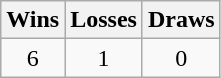<table class="wikitable">
<tr>
<th>Wins</th>
<th>Losses</th>
<th>Draws</th>
</tr>
<tr>
<td align="center">6</td>
<td align="center">1</td>
<td align="center">0</td>
</tr>
</table>
